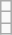<table class="wikitable">
<tr>
<td></td>
</tr>
<tr>
<td></td>
</tr>
<tr>
<td></td>
</tr>
</table>
